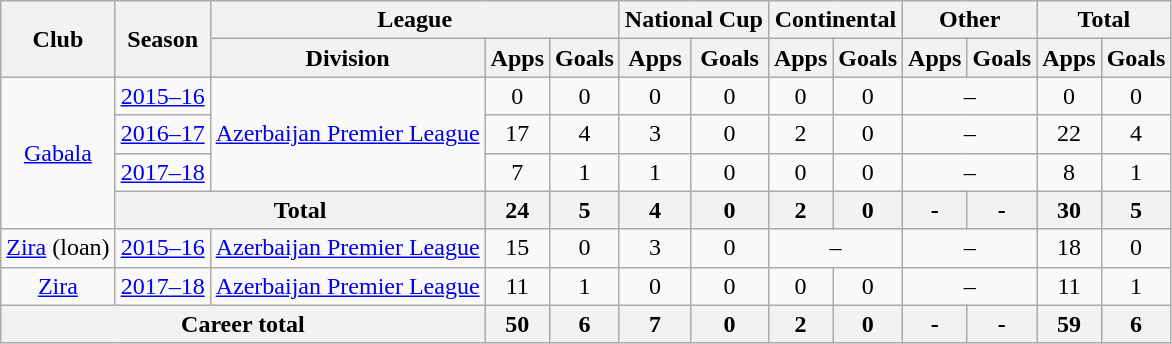<table class="wikitable" style="text-align: center;">
<tr>
<th rowspan="2">Club</th>
<th rowspan="2">Season</th>
<th colspan="3">League</th>
<th colspan="2">National Cup</th>
<th colspan="2">Continental</th>
<th colspan="2">Other</th>
<th colspan="2">Total</th>
</tr>
<tr>
<th>Division</th>
<th>Apps</th>
<th>Goals</th>
<th>Apps</th>
<th>Goals</th>
<th>Apps</th>
<th>Goals</th>
<th>Apps</th>
<th>Goals</th>
<th>Apps</th>
<th>Goals</th>
</tr>
<tr>
<td rowspan="4" valign="center"><a href='#'>Gabala</a></td>
<td><a href='#'>2015–16</a></td>
<td rowspan="3" valign="center"><a href='#'>Azerbaijan Premier League</a></td>
<td>0</td>
<td>0</td>
<td>0</td>
<td>0</td>
<td>0</td>
<td>0</td>
<td colspan="2">–</td>
<td>0</td>
<td>0</td>
</tr>
<tr>
<td><a href='#'>2016–17</a></td>
<td>17</td>
<td>4</td>
<td>3</td>
<td>0</td>
<td>2</td>
<td>0</td>
<td colspan="2">–</td>
<td>22</td>
<td>4</td>
</tr>
<tr>
<td><a href='#'>2017–18</a></td>
<td>7</td>
<td>1</td>
<td>1</td>
<td>0</td>
<td>0</td>
<td>0</td>
<td colspan="2">–</td>
<td>8</td>
<td>1</td>
</tr>
<tr>
<th colspan="2">Total</th>
<th>24</th>
<th>5</th>
<th>4</th>
<th>0</th>
<th>2</th>
<th>0</th>
<th>-</th>
<th>-</th>
<th>30</th>
<th>5</th>
</tr>
<tr>
<td valign="center"><a href='#'>Zira</a> (loan)</td>
<td><a href='#'>2015–16</a></td>
<td><a href='#'>Azerbaijan Premier League</a></td>
<td>15</td>
<td>0</td>
<td>3</td>
<td>0</td>
<td colspan="2">–</td>
<td colspan="2">–</td>
<td>18</td>
<td>0</td>
</tr>
<tr>
<td valign="center"><a href='#'>Zira</a></td>
<td><a href='#'>2017–18</a></td>
<td><a href='#'>Azerbaijan Premier League</a></td>
<td>11</td>
<td>1</td>
<td>0</td>
<td>0</td>
<td>0</td>
<td>0</td>
<td colspan="2">–</td>
<td>11</td>
<td>1</td>
</tr>
<tr>
<th colspan="3">Career total</th>
<th>50</th>
<th>6</th>
<th>7</th>
<th>0</th>
<th>2</th>
<th>0</th>
<th>-</th>
<th>-</th>
<th>59</th>
<th>6</th>
</tr>
</table>
